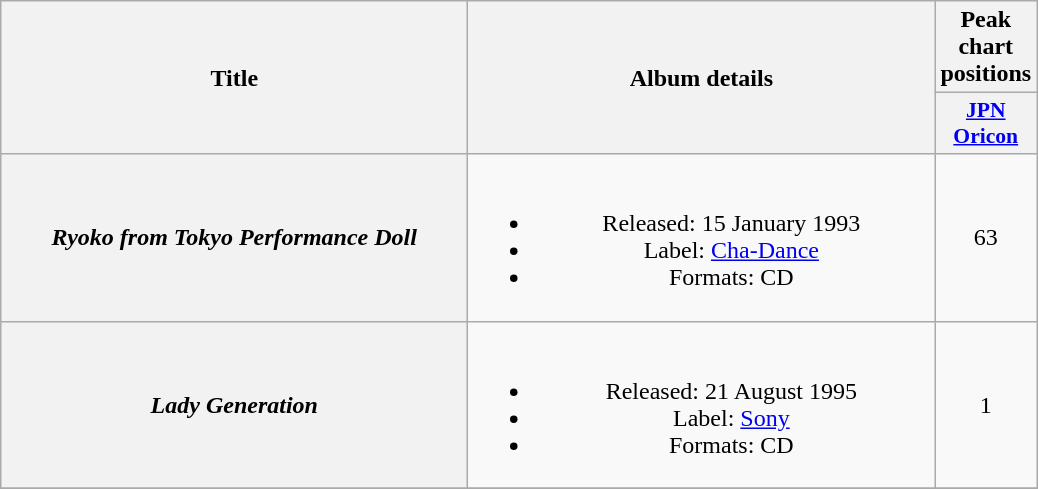<table class="wikitable plainrowheaders" style="text-align:center;">
<tr>
<th scope="col" rowspan="2" style="width:19em;">Title</th>
<th scope="col" rowspan="2" style="width:19em;">Album details</th>
<th scope="col">Peak chart positions</th>
</tr>
<tr>
<th scope="col" style="width:2.9em;font-size:90%;"><a href='#'>JPN<br>Oricon</a><br></th>
</tr>
<tr>
<th scope="row"><em>Ryoko from Tokyo Performance Doll</em></th>
<td><br><ul><li>Released: 15 January 1993</li><li>Label: <a href='#'>Cha-Dance</a></li><li>Formats: CD</li></ul></td>
<td>63</td>
</tr>
<tr>
<th scope="row"><em>Lady Generation</em></th>
<td><br><ul><li>Released: 21 August 1995</li><li>Label: <a href='#'>Sony</a></li><li>Formats: CD</li></ul></td>
<td>1</td>
</tr>
<tr>
</tr>
</table>
